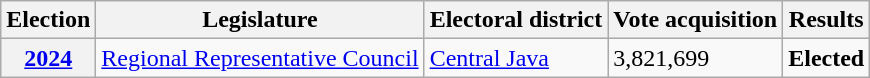<table class="wikitable">
<tr>
<th>Election</th>
<th>Legislature</th>
<th>Electoral district</th>
<th>Vote acquisition</th>
<th>Results</th>
</tr>
<tr>
<th><a href='#'>2024</a></th>
<td><a href='#'>Regional Representative Council</a></td>
<td><a href='#'>Central Java</a></td>
<td>3,821,699</td>
<td> <strong>Elected</strong></td>
</tr>
</table>
